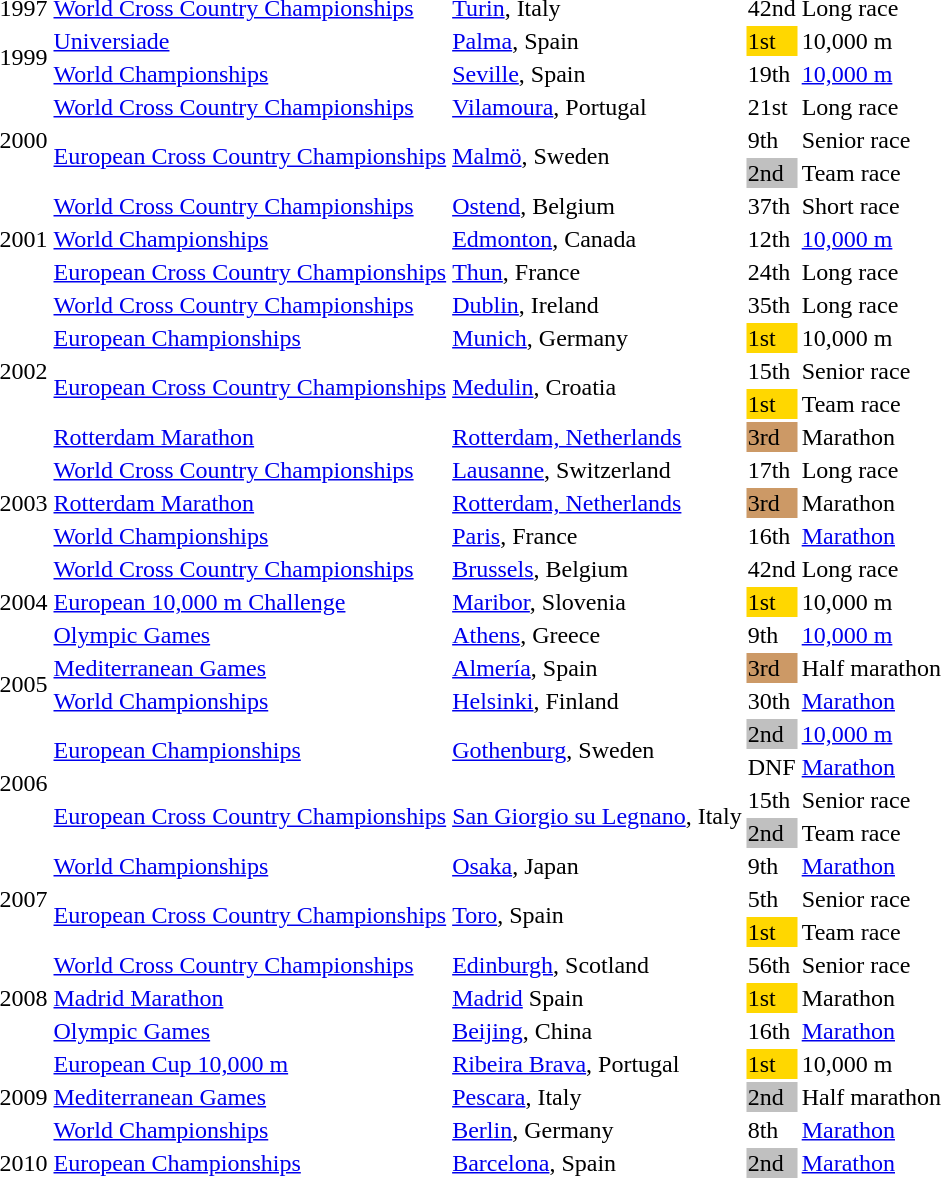<table>
<tr>
<td>1997</td>
<td><a href='#'>World Cross Country Championships</a></td>
<td><a href='#'>Turin</a>, Italy</td>
<td>42nd</td>
<td>Long race</td>
</tr>
<tr>
<td rowspan=2>1999</td>
<td><a href='#'>Universiade</a></td>
<td><a href='#'>Palma</a>, Spain</td>
<td bgcolor=gold>1st</td>
<td>10,000 m</td>
</tr>
<tr>
<td><a href='#'>World Championships</a></td>
<td><a href='#'>Seville</a>, Spain</td>
<td>19th</td>
<td><a href='#'>10,000 m</a></td>
</tr>
<tr>
<td rowspan=3>2000</td>
<td><a href='#'>World Cross Country Championships</a></td>
<td><a href='#'>Vilamoura</a>, Portugal</td>
<td>21st</td>
<td>Long race</td>
</tr>
<tr>
<td rowspan=2><a href='#'>European Cross Country Championships</a></td>
<td rowspan=2><a href='#'>Malmö</a>, Sweden</td>
<td>9th</td>
<td>Senior race</td>
</tr>
<tr>
<td bgcolor=silver>2nd</td>
<td>Team race</td>
</tr>
<tr>
<td rowspan=3>2001</td>
<td><a href='#'>World Cross Country Championships</a></td>
<td><a href='#'>Ostend</a>, Belgium</td>
<td>37th</td>
<td>Short race</td>
</tr>
<tr>
<td><a href='#'>World Championships</a></td>
<td><a href='#'>Edmonton</a>, Canada</td>
<td>12th</td>
<td><a href='#'>10,000 m</a></td>
</tr>
<tr>
<td><a href='#'>European Cross Country Championships</a></td>
<td><a href='#'>Thun</a>, France</td>
<td>24th</td>
<td>Long race</td>
</tr>
<tr>
<td rowspan=5>2002</td>
<td><a href='#'>World Cross Country Championships</a></td>
<td><a href='#'>Dublin</a>, Ireland</td>
<td>35th</td>
<td>Long race</td>
</tr>
<tr>
<td><a href='#'>European Championships</a></td>
<td><a href='#'>Munich</a>, Germany</td>
<td bgcolor=gold>1st</td>
<td>10,000 m</td>
</tr>
<tr>
<td rowspan=2><a href='#'>European Cross Country Championships</a></td>
<td rowspan=2><a href='#'>Medulin</a>, Croatia</td>
<td>15th</td>
<td>Senior race</td>
</tr>
<tr>
<td bgcolor=gold>1st</td>
<td>Team race</td>
</tr>
<tr>
<td><a href='#'>Rotterdam Marathon</a></td>
<td><a href='#'>Rotterdam, Netherlands</a></td>
<td bgcolor=cc9966>3rd</td>
<td>Marathon</td>
</tr>
<tr>
<td rowspan=3>2003</td>
<td><a href='#'>World Cross Country Championships</a></td>
<td><a href='#'>Lausanne</a>, Switzerland</td>
<td>17th</td>
<td>Long race</td>
</tr>
<tr>
<td><a href='#'>Rotterdam Marathon</a></td>
<td><a href='#'>Rotterdam, Netherlands</a></td>
<td bgcolor=cc9966>3rd</td>
<td>Marathon</td>
</tr>
<tr>
<td><a href='#'>World Championships</a></td>
<td><a href='#'>Paris</a>, France</td>
<td>16th</td>
<td><a href='#'>Marathon</a></td>
</tr>
<tr>
<td rowspan=3>2004</td>
<td><a href='#'>World Cross Country Championships</a></td>
<td><a href='#'>Brussels</a>, Belgium</td>
<td>42nd</td>
<td>Long race</td>
</tr>
<tr>
<td><a href='#'>European 10,000 m Challenge</a></td>
<td><a href='#'>Maribor</a>, Slovenia</td>
<td bgcolor=gold>1st</td>
<td>10,000 m</td>
</tr>
<tr>
<td><a href='#'>Olympic Games</a></td>
<td><a href='#'>Athens</a>, Greece</td>
<td>9th</td>
<td><a href='#'>10,000 m</a></td>
</tr>
<tr>
<td rowspan=2>2005</td>
<td><a href='#'>Mediterranean Games</a></td>
<td><a href='#'>Almería</a>, Spain</td>
<td bgcolor=cc9966>3rd</td>
<td>Half marathon</td>
</tr>
<tr>
<td><a href='#'>World Championships</a></td>
<td><a href='#'>Helsinki</a>, Finland</td>
<td>30th</td>
<td><a href='#'>Marathon</a></td>
</tr>
<tr>
<td rowspan=4>2006</td>
<td rowspan=2><a href='#'>European Championships</a></td>
<td rowspan=2><a href='#'>Gothenburg</a>, Sweden</td>
<td bgcolor=silver>2nd</td>
<td><a href='#'>10,000 m</a></td>
</tr>
<tr>
<td>DNF</td>
<td><a href='#'>Marathon</a></td>
</tr>
<tr>
<td rowspan=2><a href='#'>European Cross Country Championships</a></td>
<td rowspan=2><a href='#'>San Giorgio su Legnano</a>, Italy</td>
<td>15th</td>
<td>Senior race</td>
</tr>
<tr>
<td bgcolor=silver>2nd</td>
<td>Team race</td>
</tr>
<tr>
<td rowspan=3>2007</td>
<td><a href='#'>World Championships</a></td>
<td><a href='#'>Osaka</a>, Japan</td>
<td>9th</td>
<td><a href='#'>Marathon</a></td>
</tr>
<tr>
<td rowspan=2><a href='#'>European Cross Country Championships</a></td>
<td rowspan=2><a href='#'>Toro</a>, Spain</td>
<td>5th</td>
<td>Senior race</td>
</tr>
<tr>
<td bgcolor=gold>1st</td>
<td>Team race</td>
</tr>
<tr>
<td rowspan=3>2008</td>
<td><a href='#'>World Cross Country Championships</a></td>
<td><a href='#'>Edinburgh</a>, Scotland</td>
<td>56th</td>
<td>Senior race</td>
</tr>
<tr>
<td><a href='#'>Madrid Marathon</a></td>
<td><a href='#'>Madrid</a> Spain</td>
<td bgcolor=gold>1st</td>
<td>Marathon</td>
</tr>
<tr>
<td><a href='#'>Olympic Games</a></td>
<td><a href='#'>Beijing</a>, China</td>
<td>16th</td>
<td><a href='#'>Marathon</a></td>
</tr>
<tr>
<td rowspan=3>2009</td>
<td><a href='#'>European Cup 10,000 m</a></td>
<td><a href='#'>Ribeira Brava</a>, Portugal</td>
<td bgcolor=gold>1st</td>
<td>10,000 m</td>
</tr>
<tr>
<td><a href='#'>Mediterranean Games</a></td>
<td><a href='#'>Pescara</a>, Italy</td>
<td bgcolor=silver>2nd</td>
<td>Half marathon</td>
</tr>
<tr>
<td><a href='#'>World Championships</a></td>
<td><a href='#'>Berlin</a>, Germany</td>
<td>8th</td>
<td><a href='#'>Marathon</a></td>
</tr>
<tr>
<td>2010</td>
<td><a href='#'>European Championships</a></td>
<td><a href='#'>Barcelona</a>, Spain</td>
<td bgcolor=silver>2nd</td>
<td><a href='#'>Marathon</a></td>
</tr>
</table>
